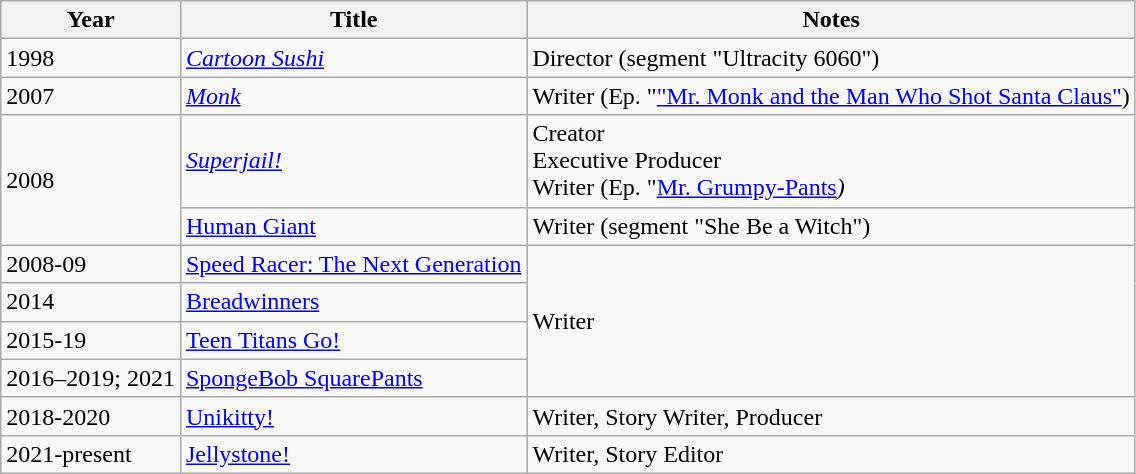<table class="wikitable sortable">
<tr>
<th>Year</th>
<th>Title</th>
<th>Notes</th>
</tr>
<tr>
<td>1998</td>
<td><em><a href='#'>Cartoon Sushi</a></em></td>
<td>Director (segment "Ultracity 6060")</td>
</tr>
<tr>
<td>2007</td>
<td><em><a href='#'>Monk</a></em></td>
<td>Writer (Ep. "<a href='#'>"Mr. Monk and the Man Who Shot Santa Claus"</a>)</td>
</tr>
<tr>
<td rowspan=2>2008</td>
<td><em><a href='#'>Superjail!</a></em></td>
<td>Creator<br>Executive Producer<br>Writer (Ep. "<a href='#'>Mr. Grumpy-Pants</a><em>)</td>
</tr>
<tr>
<td></em><a href='#'>Human Giant</a><em></td>
<td>Writer (segment "She Be a Witch")</td>
</tr>
<tr>
<td>2008-09</td>
<td></em><a href='#'>Speed Racer: The Next Generation</a><em></td>
<td rowspan=4>Writer</td>
</tr>
<tr>
<td>2014</td>
<td></em><a href='#'>Breadwinners</a><em></td>
</tr>
<tr>
<td>2015-19</td>
<td></em><a href='#'>Teen Titans Go!</a><em></td>
</tr>
<tr>
<td>2016–2019; 2021</td>
<td></em><a href='#'>SpongeBob SquarePants</a><em></td>
</tr>
<tr>
<td>2018-2020</td>
<td></em><a href='#'>Unikitty!</a><em></td>
<td>Writer, Story Writer, Producer</td>
</tr>
<tr>
<td>2021-present</td>
<td></em><a href='#'>Jellystone!</a><em></td>
<td>Writer, Story Editor</td>
</tr>
</table>
